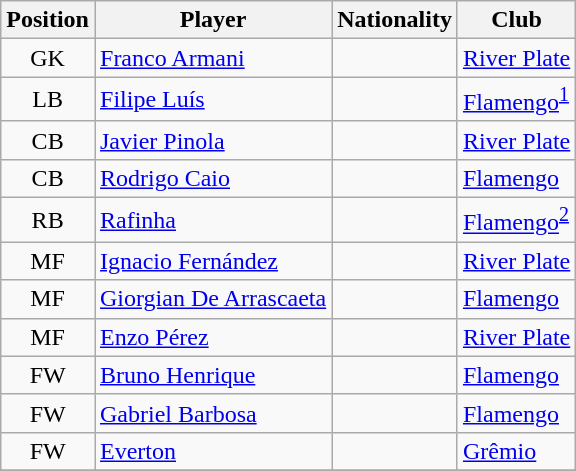<table class="wikitable">
<tr>
<th>Position</th>
<th>Player</th>
<th>Nationality</th>
<th>Club</th>
</tr>
<tr>
<td align="center">GK</td>
<td><a href='#'>Franco Armani</a></td>
<td></td>
<td> <a href='#'>River Plate</a></td>
</tr>
<tr>
<td align="center">LB</td>
<td><a href='#'>Filipe Luís</a></td>
<td></td>
<td> <a href='#'>Flamengo</a><sup><a href='#'>1</a></sup></td>
</tr>
<tr>
<td align="center">CB</td>
<td><a href='#'>Javier Pinola</a></td>
<td></td>
<td> <a href='#'>River Plate</a></td>
</tr>
<tr>
<td align="center">CB</td>
<td><a href='#'>Rodrigo Caio</a></td>
<td></td>
<td> <a href='#'>Flamengo</a></td>
</tr>
<tr>
<td align="center">RB</td>
<td><a href='#'>Rafinha</a></td>
<td></td>
<td> <a href='#'>Flamengo</a><sup><a href='#'>2</a></sup></td>
</tr>
<tr>
<td align="center">MF</td>
<td><a href='#'>Ignacio Fernández</a></td>
<td></td>
<td> <a href='#'>River Plate</a></td>
</tr>
<tr>
<td align="center">MF</td>
<td><a href='#'>Giorgian De Arrascaeta</a></td>
<td></td>
<td> <a href='#'>Flamengo</a></td>
</tr>
<tr>
<td align="center">MF</td>
<td><a href='#'>Enzo Pérez</a></td>
<td></td>
<td> <a href='#'>River Plate</a></td>
</tr>
<tr>
<td align="center">FW</td>
<td><a href='#'>Bruno Henrique</a></td>
<td></td>
<td> <a href='#'>Flamengo</a></td>
</tr>
<tr>
<td align="center">FW</td>
<td><a href='#'>Gabriel Barbosa</a></td>
<td></td>
<td> <a href='#'>Flamengo</a></td>
</tr>
<tr>
<td align="center">FW</td>
<td><a href='#'>Everton</a></td>
<td></td>
<td> <a href='#'>Grêmio</a></td>
</tr>
<tr>
</tr>
</table>
